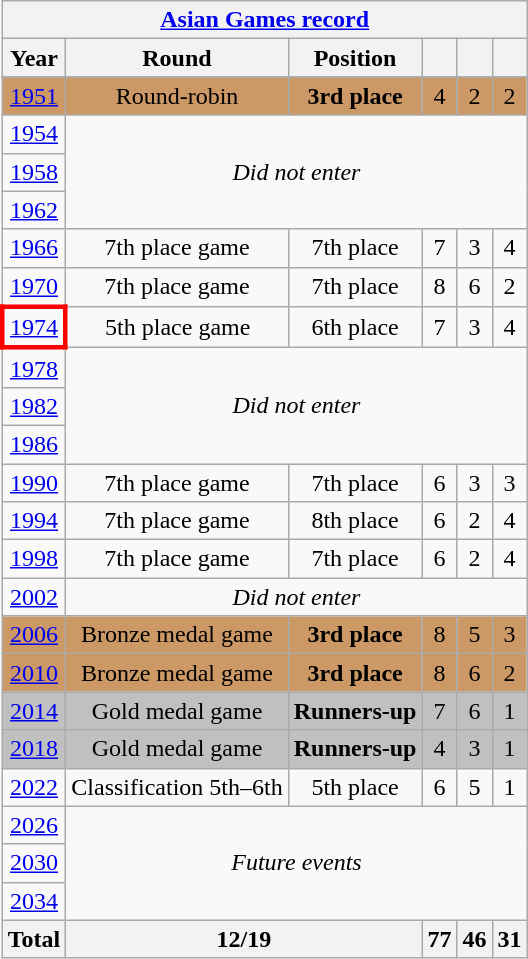<table class="wikitable" style="text-align: center;">
<tr>
<th colspan=10><a href='#'>Asian Games record</a></th>
</tr>
<tr>
<th>Year</th>
<th>Round</th>
<th>Position</th>
<th></th>
<th></th>
<th></th>
</tr>
<tr>
</tr>
<tr bgcolor="#cc9966">
<td> <a href='#'>1951</a></td>
<td>Round-robin</td>
<td><strong>3rd place</strong></td>
<td>4</td>
<td>2</td>
<td>2</td>
</tr>
<tr>
<td> <a href='#'>1954</a></td>
<td colspan=5 rowspan=3><em>Did not enter</em></td>
</tr>
<tr>
<td> <a href='#'>1958</a></td>
</tr>
<tr>
<td> <a href='#'>1962</a></td>
</tr>
<tr>
<td> <a href='#'>1966</a></td>
<td>7th place game</td>
<td>7th place</td>
<td>7</td>
<td>3</td>
<td>4</td>
</tr>
<tr>
<td> <a href='#'>1970</a></td>
<td>7th place game</td>
<td>7th place</td>
<td>8</td>
<td>6</td>
<td>2</td>
</tr>
<tr>
<td style="border: 3px solid red"> <a href='#'>1974</a></td>
<td>5th place game</td>
<td>6th place</td>
<td>7</td>
<td>3</td>
<td>4</td>
</tr>
<tr>
<td> <a href='#'>1978</a></td>
<td colspan=5 rowspan=3><em>Did not enter</em></td>
</tr>
<tr>
<td> <a href='#'>1982</a></td>
</tr>
<tr>
<td> <a href='#'>1986</a></td>
</tr>
<tr>
<td> <a href='#'>1990</a></td>
<td>7th place game</td>
<td>7th place</td>
<td>6</td>
<td>3</td>
<td>3</td>
</tr>
<tr>
<td> <a href='#'>1994</a></td>
<td>7th place game</td>
<td>8th place</td>
<td>6</td>
<td>2</td>
<td>4</td>
</tr>
<tr>
<td> <a href='#'>1998</a></td>
<td>7th place game</td>
<td>7th place</td>
<td>6</td>
<td>2</td>
<td>4</td>
</tr>
<tr>
<td> <a href='#'>2002</a></td>
<td colspan=5><em>Did not enter</em></td>
</tr>
<tr bgcolor="#cc9966">
<td> <a href='#'>2006</a></td>
<td>Bronze medal game</td>
<td><strong>3rd place</strong></td>
<td>8</td>
<td>5</td>
<td>3</td>
</tr>
<tr bgcolor="#cc9966">
<td> <a href='#'>2010</a></td>
<td>Bronze medal game</td>
<td><strong>3rd place</strong></td>
<td>8</td>
<td>6</td>
<td>2</td>
</tr>
<tr bgcolor=silver>
<td> <a href='#'>2014</a></td>
<td>Gold medal game</td>
<td><strong>Runners-up</strong></td>
<td>7</td>
<td>6</td>
<td>1</td>
</tr>
<tr bgcolor=silver>
<td> <a href='#'>2018</a></td>
<td>Gold medal game</td>
<td><strong>Runners-up</strong></td>
<td>4</td>
<td>3</td>
<td>1</td>
</tr>
<tr>
<td> <a href='#'>2022</a></td>
<td>Classification 5th–6th</td>
<td>5th place</td>
<td>6</td>
<td>5</td>
<td>1</td>
</tr>
<tr>
<td> <a href='#'>2026</a></td>
<td colspan=5 rowspan=3><em>Future events</em></td>
</tr>
<tr>
<td> <a href='#'>2030</a></td>
</tr>
<tr>
<td> <a href='#'>2034</a></td>
</tr>
<tr>
<th>Total</th>
<th colspan=2>12/19</th>
<th>77</th>
<th>46</th>
<th>31</th>
</tr>
</table>
